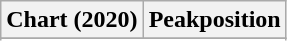<table class="wikitable sortable plainrowheaders" style="text-align:center">
<tr>
<th scope="col">Chart (2020)</th>
<th scope="col">Peakposition</th>
</tr>
<tr>
</tr>
<tr>
</tr>
<tr>
</tr>
</table>
